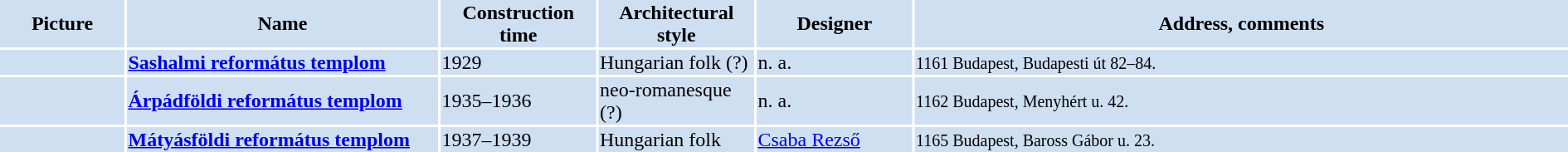<table width="100%">
<tr>
<th bgcolor="#CEDFF2" width="8%">Picture</th>
<th bgcolor="#CEDFF2" width="20%">Name</th>
<th bgcolor="#CEDFF2" width="10%">Construction time</th>
<th bgcolor="#CEDFF2" width="10%">Architectural style</th>
<th bgcolor="#CEDFF2" width="10%">Designer</th>
<th bgcolor="#CEDFF2" width="42%">Address, comments</th>
</tr>
<tr>
<td bgcolor="#CEDFF2"></td>
<td bgcolor="#CEDFF2"><strong><a href='#'>Sashalmi református templom</a></strong></td>
<td bgcolor="#CEDFF2">1929</td>
<td bgcolor="#CEDFF2">Hungarian folk (?)</td>
<td bgcolor="#CEDFF2">n. a.</td>
<td bgcolor="#CEDFF2"><small>1161 Budapest, Budapesti út 82–84.</small></td>
</tr>
<tr>
<td bgcolor="#CEDFF2"></td>
<td bgcolor="#CEDFF2"><strong><a href='#'>Árpádföldi református templom</a></strong></td>
<td bgcolor="#CEDFF2">1935–1936</td>
<td bgcolor="#CEDFF2">neo-romanesque (?)</td>
<td bgcolor="#CEDFF2">n. a.</td>
<td bgcolor="#CEDFF2"><small>1162 Budapest, Menyhért u. 42. </small></td>
</tr>
<tr>
<td bgcolor="#CEDFF2"></td>
<td bgcolor="#CEDFF2"><strong><a href='#'>Mátyásföldi református templom</a></strong></td>
<td bgcolor="#CEDFF2">1937–1939</td>
<td bgcolor="#CEDFF2">Hungarian folk</td>
<td bgcolor="#CEDFF2"><a href='#'>Csaba Rezső</a></td>
<td bgcolor="#CEDFF2"><small>1165 Budapest, Baross Gábor u. 23. </small></td>
</tr>
</table>
